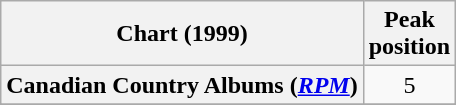<table class="wikitable sortable plainrowheaders" style="text-align:center">
<tr>
<th scope="col">Chart (1999)</th>
<th scope="col">Peak<br> position</th>
</tr>
<tr>
<th scope="row">Canadian Country Albums (<em><a href='#'>RPM</a></em>)</th>
<td>5</td>
</tr>
<tr>
</tr>
<tr>
</tr>
</table>
